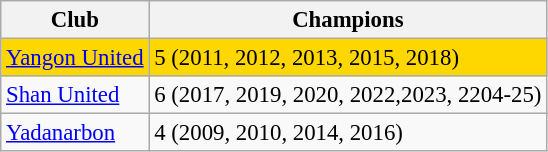<table class="wikitable sortable" style="font-size:95%;">
<tr>
<th>Club</th>
<th>Champions</th>
</tr>
<tr style="background:gold;">
<td><a href='#'>Yangon United</a></td>
<td>5 (2011, 2012, 2013, 2015, 2018)</td>
</tr>
<tr>
<td><a href='#'>Shan United</a></td>
<td>6 (2017, 2019, 2020, 2022,2023, 2204-25)</td>
</tr>
<tr>
<td><a href='#'>Yadanarbon</a></td>
<td>4 (2009, 2010, 2014, 2016)</td>
</tr>
</table>
